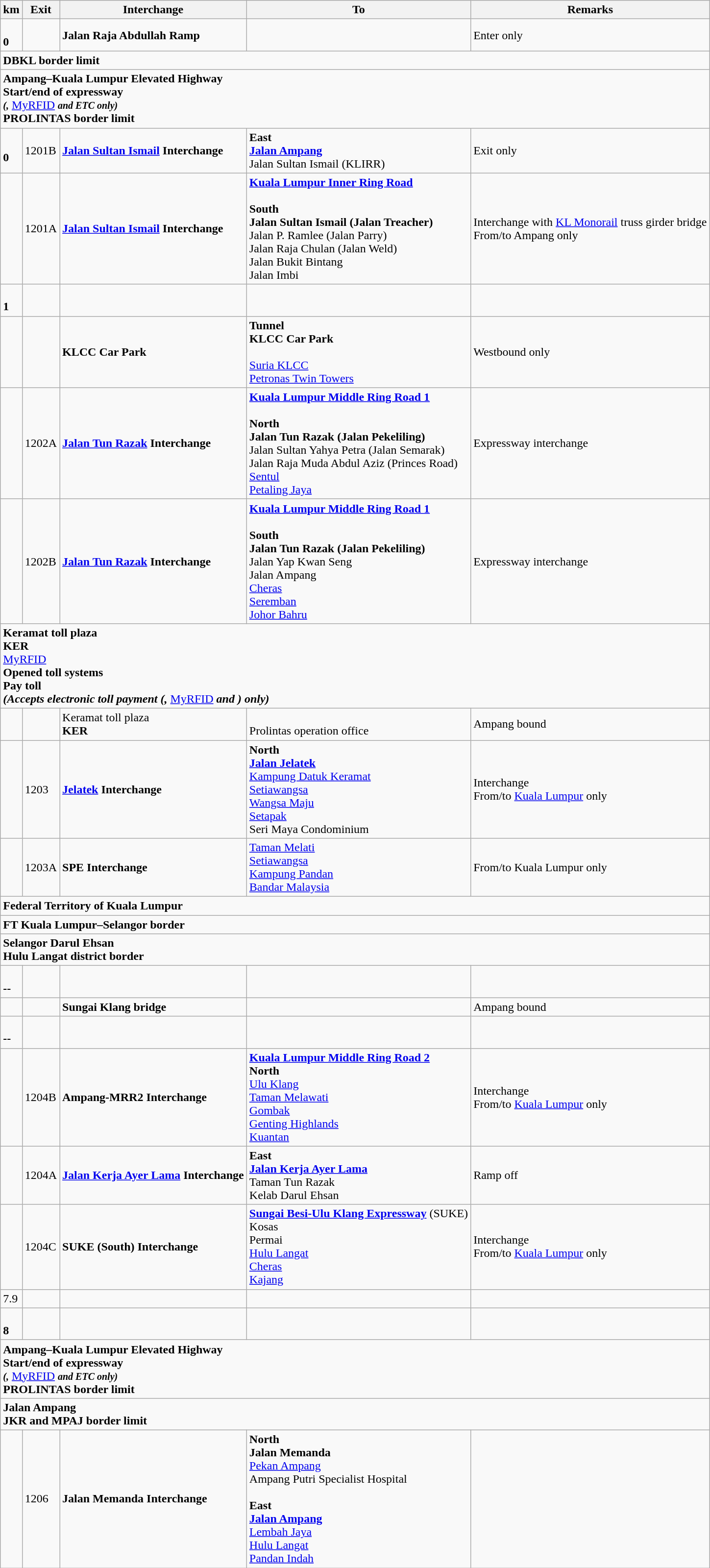<table class=wikitable>
<tr>
<th>km</th>
<th>Exit</th>
<th>Interchange</th>
<th>To</th>
<th>Remarks</th>
</tr>
<tr>
<td><br><strong>0</strong></td>
<td></td>
<td><strong>Jalan Raja Abdullah Ramp</strong></td>
<td></td>
<td>Enter only</td>
</tr>
<tr>
<td style="width:600px" colspan="6" style="text-align:center; background:blue;"><strong><span>DBKL border limit</span></strong></td>
</tr>
<tr>
<td style="width:600px" colspan="6" style="text-align:center; background:green;"><strong><span> Ampang–Kuala Lumpur Elevated Highway<br>Start/end of expressway<br><small><em>(,</em></small></span></strong> <a href='#'><span>My</span><span>RFID</span></a><strong><span> <small><em>and  ETC only)</em></small><br>PROLINTAS border limit</span></strong></td>
</tr>
<tr>
<td><br><strong>0</strong></td>
<td>1201B</td>
<td><strong><a href='#'>Jalan Sultan Ismail</a> Interchange</strong></td>
<td><strong>East</strong><br> <strong><a href='#'>Jalan Ampang</a></strong><br>Jalan Sultan Ismail (KLIRR)</td>
<td>Exit only</td>
</tr>
<tr>
<td></td>
<td>1201A</td>
<td><strong><a href='#'>Jalan Sultan Ismail</a> Interchange</strong></td>
<td><strong><a href='#'>Kuala Lumpur Inner Ring Road</a></strong><br><br><strong>South</strong><br><strong>Jalan Sultan Ismail (Jalan Treacher)</strong><br>Jalan P. Ramlee (Jalan Parry)<br>Jalan Raja Chulan (Jalan Weld)<br>Jalan Bukit Bintang<br>Jalan Imbi</td>
<td>Interchange with <a href='#'>KL Monorail</a> truss girder bridge<br>From/to Ampang only</td>
</tr>
<tr>
<td><br><strong>1</strong></td>
<td></td>
<td></td>
<td></td>
<td></td>
</tr>
<tr>
<td></td>
<td></td>
<td> <strong>KLCC Car Park</strong></td>
<td><strong>Tunnel</strong><br><strong>KLCC Car Park</strong><br><br><a href='#'>Suria KLCC</a><br><a href='#'>Petronas Twin Towers</a></td>
<td>Westbound only</td>
</tr>
<tr>
<td></td>
<td>1202A</td>
<td><strong><a href='#'>Jalan Tun Razak</a> Interchange</strong></td>
<td><strong><a href='#'>Kuala Lumpur Middle Ring Road 1</a></strong><br><br><strong>North</strong><br><strong>Jalan Tun Razak (Jalan Pekeliling)</strong><br>Jalan Sultan Yahya Petra (Jalan Semarak)<br>Jalan Raja Muda Abdul Aziz (Princes Road)<br><a href='#'>Sentul</a><br><a href='#'>Petaling Jaya</a></td>
<td>Expressway interchange</td>
</tr>
<tr>
<td></td>
<td>1202B</td>
<td><strong><a href='#'>Jalan Tun Razak</a> Interchange</strong></td>
<td><strong><a href='#'>Kuala Lumpur Middle Ring Road 1</a></strong><br><br><strong>South</strong><br><strong>Jalan Tun Razak (Jalan Pekeliling)</strong><br>Jalan Yap Kwan Seng<br> Jalan Ampang<br><a href='#'>Cheras</a><br><a href='#'>Seremban</a><br><a href='#'>Johor Bahru</a></td>
<td>Expressway interchange</td>
</tr>
<tr>
<td style="width:600px" colspan="6" style="text-align:center; background:green;"><strong><span>Keramat toll plaza<br>KER<br></span></strong><a href='#'><span>My</span><span>RFID</span></a> <strong><span>       <br>Opened toll systems<br>Pay toll<br><em>(Accepts electronic toll payment (,</em></span></strong> <a href='#'><span>My</span><span>RFID</span></a> <strong><span><em>and ) only)</em></span></strong></td>
</tr>
<tr>
<td></td>
<td></td>
<td> Keramat toll plaza<br><strong>KER</strong></td>
<td>  <br>Prolintas operation office</td>
<td>Ampang bound</td>
</tr>
<tr>
<td></td>
<td>1203</td>
<td><strong><a href='#'>Jelatek</a> Interchange</strong></td>
<td><strong>North</strong><br><strong><a href='#'>Jalan Jelatek</a></strong><br><a href='#'>Kampung Datuk Keramat</a><br><a href='#'>Setiawangsa</a><br><a href='#'>Wangsa Maju</a><br><a href='#'>Setapak</a><br>Seri Maya Condominium</td>
<td>Interchange<br>From/to <a href='#'>Kuala Lumpur</a> only</td>
</tr>
<tr>
<td></td>
<td>1203A</td>
<td><strong>SPE Interchange</strong></td>
<td> <a href='#'>Taman Melati</a> <br> <a href='#'>Setiawangsa</a> <br> <a href='#'>Kampung Pandan</a> <br><a href='#'>Bandar Malaysia</a></td>
<td>From/to Kuala Lumpur only</td>
</tr>
<tr>
<td style="width:600px" colspan="6" style="text-align:center; background:green;"><strong><span>Federal Territory of Kuala Lumpur</span></strong></td>
</tr>
<tr>
<td style="width:600px" colspan="6" style="text-align:center; background:yellow;"><strong><span>FT Kuala Lumpur–Selangor border</span></strong></td>
</tr>
<tr>
<td style="width:600px" colspan="6" style="text-align:center; background:green;"><strong><span>Selangor Darul Ehsan<br>Hulu Langat district border</span></strong></td>
</tr>
<tr>
<td><br><strong>--</strong></td>
<td></td>
<td></td>
<td></td>
<td></td>
</tr>
<tr>
<td></td>
<td></td>
<td><strong>Sungai Klang bridge</strong></td>
<td></td>
<td>Ampang bound</td>
</tr>
<tr>
<td><br><strong>--</strong></td>
<td></td>
<td></td>
<td></td>
<td></td>
</tr>
<tr>
<td></td>
<td>1204B</td>
<td><strong>Ampang-MRR2 Interchange</strong></td>
<td> <strong><a href='#'>Kuala Lumpur Middle Ring Road 2</a></strong><br><strong>North</strong><br><a href='#'>Ulu Klang</a><br><a href='#'>Taman Melawati</a><br><a href='#'>Gombak</a><br> <a href='#'>Genting Highlands</a><br> <a href='#'>Kuantan</a></td>
<td>Interchange<br>From/to <a href='#'>Kuala Lumpur</a> only</td>
</tr>
<tr>
<td></td>
<td>1204A</td>
<td><strong><a href='#'>Jalan Kerja Ayer Lama</a> Interchange</strong></td>
<td><strong>East</strong><br> <strong><a href='#'>Jalan Kerja Ayer Lama</a></strong><br>Taman Tun Razak<br>Kelab Darul Ehsan</td>
<td>Ramp off</td>
</tr>
<tr>
<td></td>
<td>1204C</td>
<td><strong>SUKE (South) Interchange</strong></td>
<td> <strong><a href='#'>Sungai Besi-Ulu Klang Expressway</a></strong> (SUKE)<br>Kosas<br>Permai<br> <a href='#'>Hulu Langat</a><br><a href='#'>Cheras</a><br> <a href='#'>Kajang</a></td>
<td>Interchange<br>From/to <a href='#'>Kuala Lumpur</a> only</td>
</tr>
<tr>
<td>7.9</td>
<td></td>
<td></td>
<td></td>
<td></td>
</tr>
<tr>
<td><br><strong>8</strong></td>
<td></td>
<td></td>
<td></td>
<td></td>
</tr>
<tr>
<td style="width:600px" colspan="6" style="text-align:center; background:green;"><strong><span> Ampang–Kuala Lumpur Elevated Highway<br>Start/end of expressway<br><small><em>(,</em></small></span></strong> <a href='#'><span>My</span><span>RFID</span></a><strong><span> <small><em>and  ETC only)</em></small><br>PROLINTAS border limit</span></strong></td>
</tr>
<tr>
<td style="width:600px" colspan="6" style="text-align:center; background:blue;"><strong><span> Jalan Ampang<br>JKR and MPAJ border limit</span></strong></td>
</tr>
<tr>
<td></td>
<td>1206</td>
<td><strong>Jalan Memanda Interchange</strong></td>
<td><strong>North</strong><br><strong>Jalan Memanda</strong><br><a href='#'>Pekan Ampang</a><br>Ampang Putri Specialist Hospital <br><br><strong>East</strong><br> <strong><a href='#'>Jalan Ampang</a></strong><br><a href='#'>Lembah Jaya</a><br> <a href='#'>Hulu Langat</a><br><a href='#'>Pandan Indah</a></td>
<td></td>
</tr>
</table>
